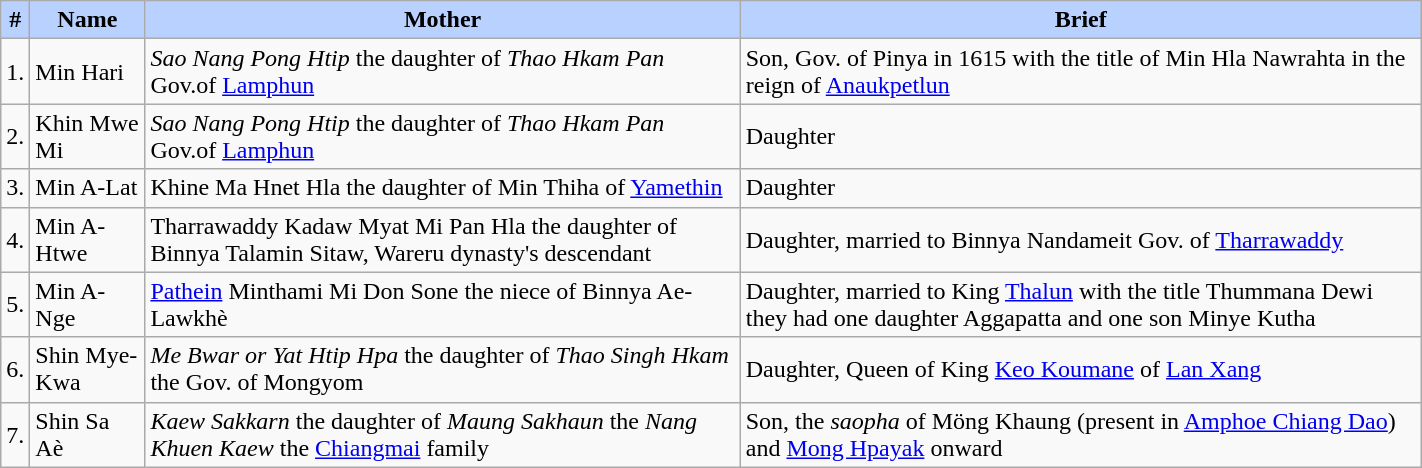<table width=75% class="wikitable">
<tr>
<th style="background-color:#B9D1FF">#</th>
<th style="background-color:#B9D1FF">Name</th>
<th style="background-color:#B9D1FF">Mother</th>
<th style="background-color:#B9D1FF">Brief</th>
</tr>
<tr>
<td>1.</td>
<td>Min Hari</td>
<td><em>Sao Nang Pong Htip</em> the daughter of <em>Thao Hkam Pan</em> Gov.of <a href='#'>Lamphun</a></td>
<td>Son, Gov. of Pinya in 1615 with the title of Min Hla Nawrahta in the reign of <a href='#'>Anaukpetlun</a></td>
</tr>
<tr>
<td>2.</td>
<td>Khin Mwe Mi</td>
<td><em>Sao Nang Pong Htip</em> the daughter of <em>Thao Hkam Pan</em> Gov.of <a href='#'>Lamphun</a></td>
<td>Daughter</td>
</tr>
<tr>
<td>3.</td>
<td>Min A-Lat</td>
<td>Khine Ma Hnet Hla the daughter of Min Thiha of <a href='#'>Yamethin</a></td>
<td>Daughter</td>
</tr>
<tr>
<td>4.</td>
<td>Min A-Htwe</td>
<td>Tharrawaddy Kadaw Myat Mi Pan Hla the daughter of Binnya Talamin Sitaw, Wareru dynasty's descendant</td>
<td>Daughter, married to Binnya Nandameit Gov. of <a href='#'>Tharrawaddy</a></td>
</tr>
<tr>
<td>5.</td>
<td>Min A-Nge</td>
<td><a href='#'>Pathein</a> Minthami Mi Don Sone the niece of Binnya Ae-Lawkhè</td>
<td>Daughter, married to King <a href='#'>Thalun</a> with the title Thummana Dewi they had one daughter Aggapatta and one son Minye Kutha</td>
</tr>
<tr>
<td>6.</td>
<td>Shin Mye-Kwa</td>
<td><em>Me Bwar or Yat Htip Hpa</em> the daughter of <em>Thao Singh Hkam</em> the Gov. of Mongyom</td>
<td>Daughter, Queen of King <a href='#'>Keo Koumane</a> of <a href='#'>Lan Xang</a></td>
</tr>
<tr>
<td>7.</td>
<td>Shin Sa Aè</td>
<td><em>Kaew Sakkarn</em> the daughter of <em>Maung Sakhaun</em> the <em>Nang Khuen Kaew</em> the <a href='#'>Chiangmai</a> family</td>
<td>Son, the <em>saopha</em> of Möng Khaung (present in <a href='#'>Amphoe Chiang Dao</a>) and <a href='#'>Mong Hpayak</a> onward</td>
</tr>
</table>
